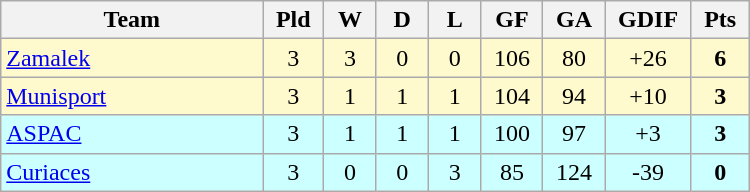<table class=wikitable style="text-align:center" width=500>
<tr>
<th width=25%>Team</th>
<th width=5%>Pld</th>
<th width=5%>W</th>
<th width=5%>D</th>
<th width=5%>L</th>
<th width=5%>GF</th>
<th width=5%>GA</th>
<th width=5%>GDIF</th>
<th width=5%>Pts</th>
</tr>
<tr bgcolor=#fffacd>
<td align="left"> <a href='#'>Zamalek</a></td>
<td>3</td>
<td>3</td>
<td>0</td>
<td>0</td>
<td>106</td>
<td>80</td>
<td>+26</td>
<td><strong>6</strong></td>
</tr>
<tr bgcolor=#fffacd>
<td align="left"> <a href='#'>Munisport</a></td>
<td>3</td>
<td>1</td>
<td>1</td>
<td>1</td>
<td>104</td>
<td>94</td>
<td>+10</td>
<td><strong>3</strong></td>
</tr>
<tr bgcolor=#ccffff>
<td align="left"> <a href='#'>ASPAC</a></td>
<td>3</td>
<td>1</td>
<td>1</td>
<td>1</td>
<td>100</td>
<td>97</td>
<td>+3</td>
<td><strong>3</strong></td>
</tr>
<tr bgcolor=#ccffff>
<td align="left"> <a href='#'>Curiaces</a></td>
<td>3</td>
<td>0</td>
<td>0</td>
<td>3</td>
<td>85</td>
<td>124</td>
<td>-39</td>
<td><strong>0</strong></td>
</tr>
</table>
